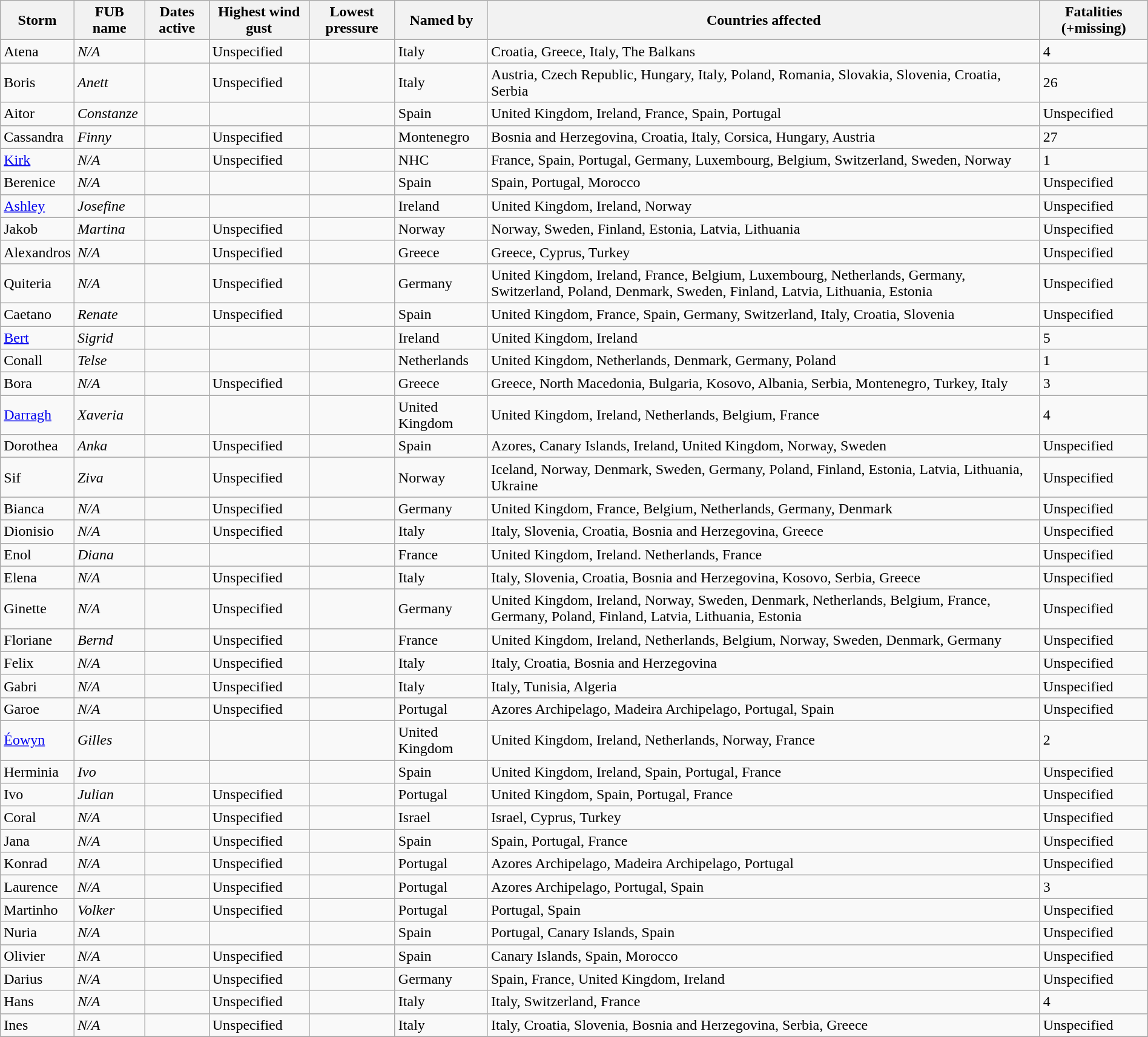<table class="wikitable sortable" style="width:100%">
<tr>
<th>Storm</th>
<th>FUB name</th>
<th data-sort-type="number">Dates active </th>
<th data-sort-type="number">Highest wind gust </th>
<th data-sort-type="number">Lowest pressure </th>
<th>Named by</th>
<th>Countries affected </th>
<th data-sort-type="number">Fatalities (+missing)</th>
</tr>
<tr>
<td>Atena</td>
<td><em>N/A</em></td>
<td></td>
<td>Unspecified</td>
<td></td>
<td>Italy</td>
<td>Croatia, Greece, Italy, The Balkans</td>
<td>4</td>
</tr>
<tr>
<td>Boris</td>
<td><em>Anett</em></td>
<td></td>
<td>Unspecified</td>
<td></td>
<td>Italy</td>
<td>Austria, Czech Republic, Hungary, Italy, Poland, Romania, Slovakia, Slovenia, Croatia, Serbia</td>
<td>26</td>
</tr>
<tr>
<td>Aitor</td>
<td><em>Constanze</em></td>
<td></td>
<td></td>
<td></td>
<td>Spain</td>
<td>United Kingdom, Ireland, France, Spain, Portugal</td>
<td>Unspecified</td>
</tr>
<tr>
<td>Cassandra</td>
<td><em>Finny</em></td>
<td></td>
<td>Unspecified</td>
<td></td>
<td>Montenegro</td>
<td>Bosnia and Herzegovina, Croatia, Italy, Corsica, Hungary, Austria</td>
<td>27</td>
</tr>
<tr>
<td><a href='#'>Kirk</a></td>
<td><em>N/A</em></td>
<td></td>
<td>Unspecified</td>
<td> </td>
<td>NHC</td>
<td>France, Spain, Portugal, Germany, Luxembourg, Belgium, Switzerland, Sweden, Norway</td>
<td>1</td>
</tr>
<tr>
<td>Berenice</td>
<td><em>N/A</em></td>
<td></td>
<td></td>
<td></td>
<td>Spain</td>
<td>Spain, Portugal, Morocco</td>
<td>Unspecified</td>
</tr>
<tr>
<td><a href='#'>Ashley</a></td>
<td><em>Josefine</em></td>
<td></td>
<td></td>
<td></td>
<td>Ireland</td>
<td>United Kingdom, Ireland, Norway</td>
<td>Unspecified</td>
</tr>
<tr>
<td>Jakob</td>
<td><em>Martina</em></td>
<td></td>
<td>Unspecified</td>
<td></td>
<td>Norway</td>
<td>Norway, Sweden, Finland, Estonia, Latvia, Lithuania</td>
<td>Unspecified</td>
</tr>
<tr>
<td>Alexandros</td>
<td><em>N/A</em></td>
<td></td>
<td>Unspecified</td>
<td></td>
<td>Greece</td>
<td>Greece, Cyprus, Turkey</td>
<td>Unspecified</td>
</tr>
<tr>
<td>Quiteria</td>
<td><em>N/A</em></td>
<td></td>
<td>Unspecified</td>
<td></td>
<td>Germany</td>
<td>United Kingdom, Ireland, France, Belgium, Luxembourg, Netherlands, Germany, Switzerland, Poland, Denmark, Sweden, Finland, Latvia, Lithuania, Estonia</td>
<td>Unspecified</td>
</tr>
<tr>
<td>Caetano</td>
<td><em>Renate</em></td>
<td></td>
<td>Unspecified</td>
<td></td>
<td>Spain</td>
<td>United Kingdom, France, Spain, Germany, Switzerland, Italy, Croatia, Slovenia</td>
<td>Unspecified</td>
</tr>
<tr>
<td><a href='#'>Bert</a></td>
<td><em>Sigrid</em></td>
<td></td>
<td></td>
<td></td>
<td>Ireland</td>
<td>United Kingdom, Ireland</td>
<td>5</td>
</tr>
<tr>
<td>Conall</td>
<td><em>Telse</em></td>
<td></td>
<td></td>
<td></td>
<td>Netherlands</td>
<td>United Kingdom, Netherlands, Denmark, Germany, Poland</td>
<td>1</td>
</tr>
<tr>
<td>Bora</td>
<td><em>N/A</em></td>
<td></td>
<td>Unspecified</td>
<td></td>
<td>Greece</td>
<td>Greece, North Macedonia, Bulgaria, Kosovo, Albania, Serbia, Montenegro, Turkey, Italy</td>
<td>3</td>
</tr>
<tr>
<td><a href='#'>Darragh</a></td>
<td><em>Xaveria</em></td>
<td></td>
<td></td>
<td></td>
<td>United Kingdom</td>
<td>United Kingdom, Ireland, Netherlands, Belgium, France</td>
<td>4</td>
</tr>
<tr>
<td>Dorothea</td>
<td><em>Anka</em></td>
<td></td>
<td>Unspecified</td>
<td></td>
<td>Spain</td>
<td>Azores, Canary Islands, Ireland, United Kingdom, Norway, Sweden</td>
<td>Unspecified</td>
</tr>
<tr>
<td>Sif</td>
<td><em>Ziva</em></td>
<td></td>
<td>Unspecified</td>
<td></td>
<td>Norway</td>
<td>Iceland, Norway, Denmark, Sweden, Germany, Poland, Finland, Estonia, Latvia, Lithuania, Ukraine</td>
<td>Unspecified</td>
</tr>
<tr>
<td>Bianca</td>
<td><em>N/A</em></td>
<td></td>
<td>Unspecified</td>
<td></td>
<td>Germany</td>
<td>United Kingdom, France, Belgium, Netherlands, Germany, Denmark</td>
<td>Unspecified</td>
</tr>
<tr>
<td>Dionisio</td>
<td><em>N/A</em></td>
<td></td>
<td>Unspecified</td>
<td></td>
<td>Italy</td>
<td>Italy, Slovenia, Croatia, Bosnia and Herzegovina, Greece</td>
<td>Unspecified</td>
</tr>
<tr>
<td>Enol</td>
<td><em>Diana</em></td>
<td></td>
<td></td>
<td></td>
<td>France</td>
<td>United Kingdom, Ireland. Netherlands, France</td>
<td>Unspecified</td>
</tr>
<tr>
<td>Elena</td>
<td><em>N/A</em></td>
<td></td>
<td>Unspecified</td>
<td></td>
<td>Italy</td>
<td>Italy, Slovenia, Croatia, Bosnia and Herzegovina, Kosovo, Serbia, Greece</td>
<td>Unspecified</td>
</tr>
<tr>
<td>Ginette</td>
<td><em>N/A</em></td>
<td></td>
<td>Unspecified</td>
<td></td>
<td>Germany</td>
<td>United Kingdom, Ireland, Norway, Sweden, Denmark, Netherlands, Belgium, France, Germany, Poland, Finland, Latvia, Lithuania, Estonia</td>
<td>Unspecified</td>
</tr>
<tr>
<td>Floriane</td>
<td><em>Bernd</em></td>
<td></td>
<td>Unspecified</td>
<td></td>
<td>France</td>
<td>United Kingdom, Ireland, Netherlands, Belgium, Norway, Sweden, Denmark, Germany</td>
<td>Unspecified</td>
</tr>
<tr>
<td>Felix</td>
<td><em>N/A</em></td>
<td></td>
<td>Unspecified</td>
<td></td>
<td>Italy</td>
<td>Italy, Croatia, Bosnia and Herzegovina</td>
<td>Unspecified</td>
</tr>
<tr>
<td>Gabri</td>
<td><em>N/A</em></td>
<td></td>
<td>Unspecified</td>
<td></td>
<td>Italy</td>
<td>Italy, Tunisia, Algeria</td>
<td>Unspecified</td>
</tr>
<tr>
<td>Garoe</td>
<td><em>N/A</em></td>
<td></td>
<td>Unspecified</td>
<td></td>
<td>Portugal</td>
<td>Azores Archipelago, Madeira Archipelago, Portugal, Spain</td>
<td>Unspecified</td>
</tr>
<tr>
<td><a href='#'>Éowyn</a></td>
<td><em>Gilles</em></td>
<td></td>
<td></td>
<td></td>
<td>United Kingdom</td>
<td>United Kingdom, Ireland, Netherlands, Norway, France</td>
<td>2</td>
</tr>
<tr>
<td>Herminia</td>
<td><em>Ivo</em></td>
<td></td>
<td></td>
<td></td>
<td>Spain</td>
<td>United Kingdom, Ireland, Spain, Portugal, France</td>
<td>Unspecified</td>
</tr>
<tr>
<td>Ivo</td>
<td><em>Julian</em></td>
<td></td>
<td>Unspecified</td>
<td></td>
<td>Portugal</td>
<td>United Kingdom, Spain, Portugal, France</td>
<td>Unspecified</td>
</tr>
<tr>
<td>Coral</td>
<td><em>N/A</em></td>
<td></td>
<td>Unspecified</td>
<td></td>
<td>Israel</td>
<td>Israel, Cyprus, Turkey</td>
<td>Unspecified</td>
</tr>
<tr>
<td>Jana</td>
<td><em>N/A</em></td>
<td></td>
<td>Unspecified</td>
<td></td>
<td>Spain</td>
<td>Spain, Portugal, France</td>
<td>Unspecified</td>
</tr>
<tr>
<td>Konrad</td>
<td><em>N/A</em></td>
<td></td>
<td>Unspecified</td>
<td></td>
<td>Portugal</td>
<td>Azores Archipelago, Madeira Archipelago, Portugal</td>
<td>Unspecified</td>
</tr>
<tr>
<td>Laurence</td>
<td><em>N/A</em></td>
<td></td>
<td>Unspecified</td>
<td></td>
<td>Portugal</td>
<td>Azores Archipelago, Portugal, Spain</td>
<td>3</td>
</tr>
<tr>
<td>Martinho</td>
<td><em>Volker</em></td>
<td></td>
<td>Unspecified</td>
<td></td>
<td>Portugal</td>
<td>Portugal, Spain</td>
<td>Unspecified</td>
</tr>
<tr>
<td>Nuria</td>
<td><em>N/A</em></td>
<td></td>
<td></td>
<td></td>
<td>Spain</td>
<td>Portugal, Canary Islands, Spain</td>
<td>Unspecified</td>
</tr>
<tr>
<td>Olivier</td>
<td><em>N/A</em></td>
<td></td>
<td>Unspecified</td>
<td></td>
<td>Spain</td>
<td>Canary Islands, Spain, Morocco</td>
<td>Unspecified</td>
</tr>
<tr>
<td>Darius</td>
<td><em>N/A</em></td>
<td></td>
<td>Unspecified</td>
<td></td>
<td>Germany</td>
<td>Spain, France, United Kingdom, Ireland</td>
<td>Unspecified</td>
</tr>
<tr>
<td>Hans</td>
<td><em>N/A</em></td>
<td></td>
<td>Unspecified</td>
<td></td>
<td>Italy</td>
<td>Italy, Switzerland, France</td>
<td>4</td>
</tr>
<tr>
<td>Ines</td>
<td><em>N/A</em></td>
<td></td>
<td>Unspecified</td>
<td></td>
<td>Italy</td>
<td>Italy, Croatia, Slovenia, Bosnia and Herzegovina, Serbia, Greece</td>
<td>Unspecified</td>
</tr>
<tr>
</tr>
</table>
